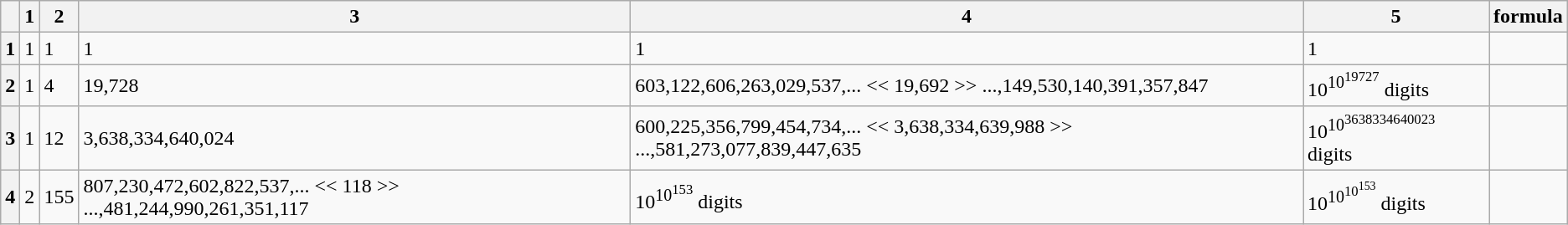<table class="wikitable">
<tr>
<th></th>
<th>1</th>
<th>2</th>
<th>3</th>
<th>4</th>
<th>5</th>
<th>formula</th>
</tr>
<tr>
<th>1</th>
<td>1</td>
<td>1</td>
<td>1</td>
<td>1</td>
<td>1</td>
<td></td>
</tr>
<tr>
<th>2</th>
<td>1</td>
<td>4</td>
<td>19,728</td>
<td>603,122,606,263,029,537,... << 19,692 >> ...,149,530,140,391,357,847</td>
<td>10<sup>10<sup>19727</sup></sup> digits</td>
<td></td>
</tr>
<tr>
<th>3</th>
<td>1</td>
<td>12</td>
<td>3,638,334,640,024</td>
<td>600,225,356,799,454,734,... << 3,638,334,639,988 >> ...,581,273,077,839,447,635</td>
<td>10<sup>10<sup>3638334640023</sup></sup> digits</td>
<td></td>
</tr>
<tr>
<th>4</th>
<td>2</td>
<td>155</td>
<td>807,230,472,602,822,537,... << 118 >> ...,481,244,990,261,351,117</td>
<td>10<sup>10<sup>153</sup></sup> digits</td>
<td>10<sup>10<sup>10<sup>153</sup></sup></sup> digits</td>
<td></td>
</tr>
</table>
